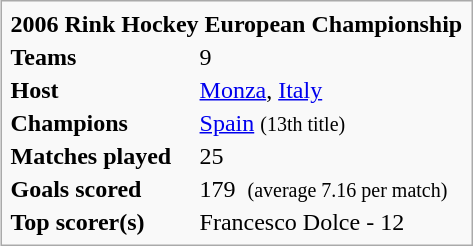<table class="infobox">
<tr>
<th colspan="2">2006 Rink Hockey European Championship</th>
</tr>
<tr>
<td><strong>Teams</strong></td>
<td>9</td>
</tr>
<tr>
<td><strong>Host</strong></td>
<td><a href='#'>Monza</a>, <a href='#'>Italy</a></td>
</tr>
<tr>
<td><strong>Champions</strong></td>
<td><a href='#'>Spain</a> <small>(13th title)</small></td>
</tr>
<tr>
<td><strong>Matches played</strong>  </td>
<td>25</td>
</tr>
<tr>
<td><strong>Goals scored</strong></td>
<td>179  <small>(average 7.16 per match)</small></td>
</tr>
<tr>
<td><strong>Top scorer(s)</strong></td>
<td>Francesco Dolce - 12</td>
</tr>
</table>
